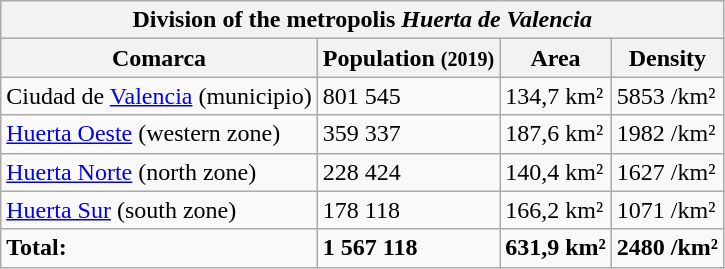<table class="wikitable sortable">
<tr>
<th colspan=4>Division of the metropolis <em>Huerta de Valencia</em></th>
</tr>
<tr>
<th>Comarca</th>
<th>Population <small>(2019)</small></th>
<th>Area</th>
<th>Density</th>
</tr>
<tr>
<td>Ciudad de <a href='#'>Valencia</a> (municipio)</td>
<td>801 545</td>
<td>134,7 km²</td>
<td>5853 /km²</td>
</tr>
<tr>
<td><a href='#'>Huerta Oeste</a> (western zone)</td>
<td>359 337</td>
<td>187,6 km²</td>
<td>1982 /km²</td>
</tr>
<tr>
<td><a href='#'>Huerta Norte</a> (north zone)</td>
<td>228 424</td>
<td>140,4 km²</td>
<td>1627 /km²</td>
</tr>
<tr>
<td><a href='#'>Huerta Sur</a> (south zone)</td>
<td>178 118</td>
<td>166,2 km²</td>
<td>1071 /km²</td>
</tr>
<tr>
<td><strong>Total:</strong></td>
<td><strong>1 567 118</strong></td>
<td><strong>631,9 km²</strong></td>
<td><strong>2480 /km²</strong></td>
</tr>
</table>
